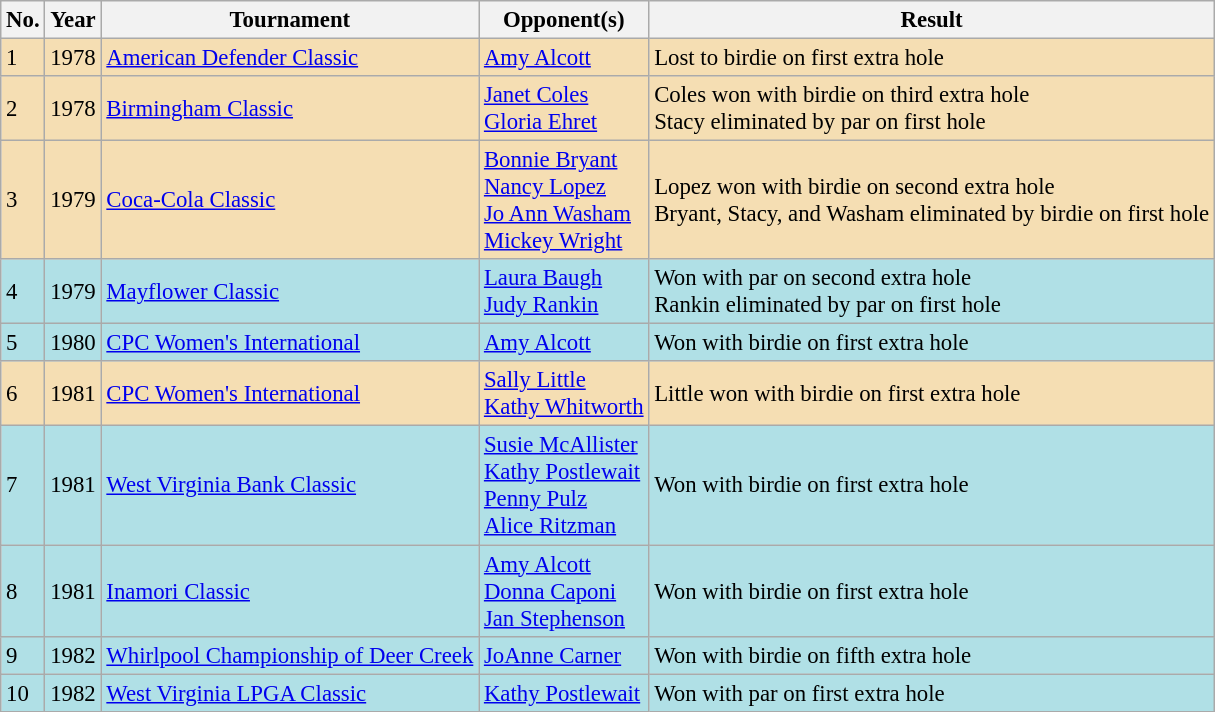<table class="wikitable" style="font-size:95%;">
<tr>
<th>No.</th>
<th>Year</th>
<th>Tournament</th>
<th>Opponent(s)</th>
<th>Result</th>
</tr>
<tr style="background:#F5DEB3;">
<td>1</td>
<td>1978</td>
<td><a href='#'>American Defender Classic</a></td>
<td> <a href='#'>Amy Alcott</a></td>
<td>Lost to birdie on first extra hole</td>
</tr>
<tr style="background:#F5DEB3;">
<td>2</td>
<td>1978</td>
<td><a href='#'>Birmingham Classic</a></td>
<td> <a href='#'>Janet Coles</a><br> <a href='#'>Gloria Ehret</a></td>
<td>Coles won with birdie on third extra hole<br>Stacy eliminated by par on first hole</td>
</tr>
<tr style="background:#F5DEB3;">
<td>3</td>
<td>1979</td>
<td><a href='#'>Coca-Cola Classic</a></td>
<td> <a href='#'>Bonnie Bryant</a><br> <a href='#'>Nancy Lopez</a><br> <a href='#'>Jo Ann Washam</a><br> <a href='#'>Mickey Wright</a></td>
<td>Lopez won with birdie on second extra hole<br>Bryant, Stacy, and Washam eliminated by birdie on first hole</td>
</tr>
<tr style="background:#B0E0E6;">
<td>4</td>
<td>1979</td>
<td><a href='#'>Mayflower Classic</a></td>
<td> <a href='#'>Laura Baugh</a><br> <a href='#'>Judy Rankin</a></td>
<td>Won with par on second extra hole<br>Rankin eliminated by par on first hole</td>
</tr>
<tr style="background:#B0E0E6;">
<td>5</td>
<td>1980</td>
<td><a href='#'>CPC Women's International</a></td>
<td> <a href='#'>Amy Alcott</a></td>
<td>Won with birdie on first extra hole</td>
</tr>
<tr style="background:#F5DEB3;">
<td>6</td>
<td>1981</td>
<td><a href='#'>CPC Women's International</a></td>
<td> <a href='#'>Sally Little</a><br> <a href='#'>Kathy Whitworth</a></td>
<td>Little won with birdie on first extra hole</td>
</tr>
<tr style="background:#B0E0E6;">
<td>7</td>
<td>1981</td>
<td><a href='#'>West Virginia Bank Classic</a></td>
<td> <a href='#'>Susie McAllister</a><br> <a href='#'>Kathy Postlewait</a><br> <a href='#'>Penny Pulz</a><br> <a href='#'>Alice Ritzman</a></td>
<td>Won with birdie on first extra hole</td>
</tr>
<tr style="background:#B0E0E6;">
<td>8</td>
<td>1981</td>
<td><a href='#'>Inamori Classic</a></td>
<td> <a href='#'>Amy Alcott</a><br> <a href='#'>Donna Caponi</a><br> <a href='#'>Jan Stephenson</a></td>
<td>Won with birdie on first extra hole</td>
</tr>
<tr style="background:#B0E0E6;">
<td>9</td>
<td>1982</td>
<td><a href='#'>Whirlpool Championship of Deer Creek</a></td>
<td> <a href='#'>JoAnne Carner</a></td>
<td>Won with birdie on fifth extra hole</td>
</tr>
<tr style="background:#B0E0E6;">
<td>10</td>
<td>1982</td>
<td><a href='#'>West Virginia LPGA Classic</a></td>
<td> <a href='#'>Kathy Postlewait</a></td>
<td>Won with par on first extra hole</td>
</tr>
</table>
